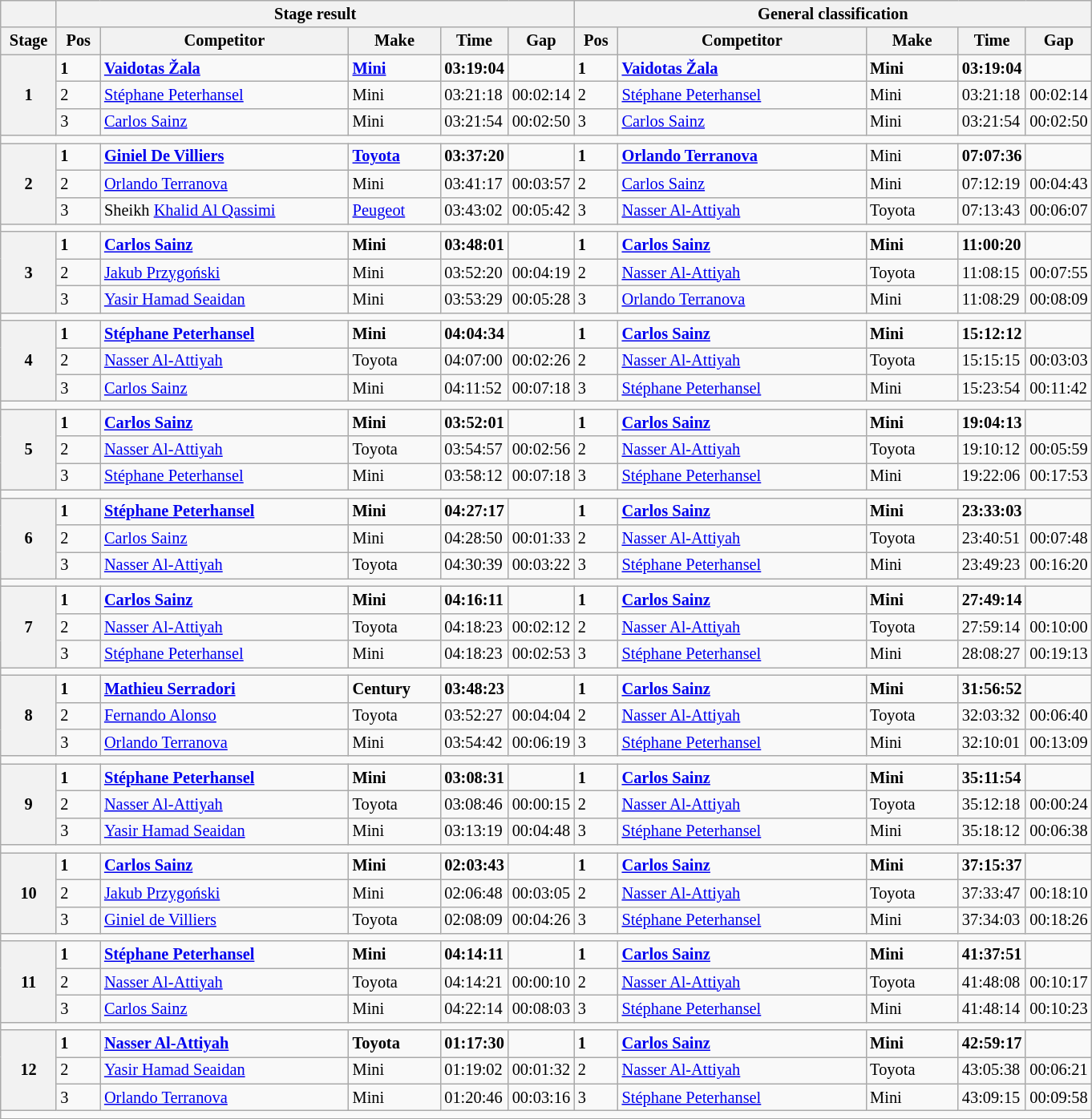<table class="wikitable" style="font-size:85%;">
<tr>
<th></th>
<th colspan=5>Stage result</th>
<th colspan=5>General classification</th>
</tr>
<tr>
<th width="40px">Stage</th>
<th width="30px">Pos</th>
<th width="200px">Competitor</th>
<th width="70px">Make</th>
<th width="40px">Time</th>
<th width="40px">Gap</th>
<th width="30px">Pos</th>
<th width="200px">Competitor</th>
<th width="70px">Make</th>
<th width="40px">Time</th>
<th width="40px">Gap</th>
</tr>
<tr>
<th rowspan=3>1</th>
<td><strong>1</strong></td>
<td><strong> <a href='#'>Vaidotas Žala</a></strong></td>
<td><strong><a href='#'>Mini</a></strong></td>
<td><strong>03:19:04</strong></td>
<td></td>
<td><strong>1</strong></td>
<td><strong> <a href='#'>Vaidotas Žala</a></strong></td>
<td><strong>Mini</strong></td>
<td><strong>03:19:04</strong></td>
<td></td>
</tr>
<tr>
<td>2</td>
<td> <a href='#'>Stéphane Peterhansel</a></td>
<td>Mini</td>
<td>03:21:18</td>
<td>00:02:14</td>
<td>2</td>
<td> <a href='#'>Stéphane Peterhansel</a></td>
<td>Mini</td>
<td>03:21:18</td>
<td>00:02:14</td>
</tr>
<tr>
<td>3</td>
<td> <a href='#'>Carlos Sainz</a></td>
<td>Mini</td>
<td>03:21:54</td>
<td>00:02:50</td>
<td>3</td>
<td> <a href='#'>Carlos Sainz</a></td>
<td>Mini</td>
<td>03:21:54</td>
<td>00:02:50</td>
</tr>
<tr>
<td colspan=11></td>
</tr>
<tr>
<th rowspan=3>2</th>
<td><strong>1</strong></td>
<td><strong> <a href='#'>Giniel De Villiers</a></strong></td>
<td><strong><a href='#'>Toyota</a></strong></td>
<td><strong>03:37:20</strong></td>
<td></td>
<td><strong>1</strong></td>
<td><strong> <a href='#'>Orlando Terranova</a></strong></td>
<td>Mini</td>
<td><strong>07:07:36</strong></td>
<td></td>
</tr>
<tr>
<td>2</td>
<td> <a href='#'>Orlando Terranova</a></td>
<td>Mini</td>
<td>03:41:17</td>
<td>00:03:57</td>
<td>2</td>
<td> <a href='#'>Carlos Sainz</a></td>
<td>Mini</td>
<td>07:12:19</td>
<td>00:04:43</td>
</tr>
<tr>
<td>3</td>
<td> Sheikh <a href='#'>Khalid Al Qassimi</a></td>
<td><a href='#'>Peugeot</a></td>
<td>03:43:02</td>
<td>00:05:42</td>
<td>3</td>
<td> <a href='#'>Nasser Al-Attiyah</a></td>
<td>Toyota</td>
<td>07:13:43</td>
<td>00:06:07</td>
</tr>
<tr>
<td colspan=11></td>
</tr>
<tr>
<th rowspan=3>3</th>
<td><strong>1</strong></td>
<td><strong> <a href='#'>Carlos Sainz</a></strong></td>
<td><strong>Mini</strong></td>
<td><strong>03:48:01</strong></td>
<td></td>
<td><strong>1</strong></td>
<td><strong> <a href='#'>Carlos Sainz</a></strong></td>
<td><strong>Mini</strong></td>
<td><strong>11:00:20</strong></td>
<td></td>
</tr>
<tr>
<td>2</td>
<td> <a href='#'>Jakub Przygoński</a></td>
<td>Mini</td>
<td>03:52:20</td>
<td>00:04:19</td>
<td>2</td>
<td> <a href='#'>Nasser Al-Attiyah</a></td>
<td>Toyota</td>
<td>11:08:15</td>
<td>00:07:55</td>
</tr>
<tr>
<td>3</td>
<td> <a href='#'>Yasir Hamad Seaidan</a></td>
<td>Mini</td>
<td>03:53:29</td>
<td>00:05:28</td>
<td>3</td>
<td>  <a href='#'>Orlando Terranova</a></td>
<td>Mini</td>
<td>11:08:29</td>
<td>00:08:09</td>
</tr>
<tr>
<td colspan=11></td>
</tr>
<tr>
<th rowspan=3>4</th>
<td><strong>1</strong></td>
<td> <strong><a href='#'>Stéphane Peterhansel</a></strong></td>
<td><strong>Mini</strong></td>
<td><strong>04:04:34</strong></td>
<td></td>
<td><strong>1</strong></td>
<td><strong> <a href='#'>Carlos Sainz</a></strong></td>
<td><strong>Mini</strong></td>
<td><strong>15:12:12</strong></td>
<td></td>
</tr>
<tr>
<td>2</td>
<td> <a href='#'>Nasser Al-Attiyah</a></td>
<td>Toyota</td>
<td>04:07:00</td>
<td>00:02:26</td>
<td>2</td>
<td> <a href='#'>Nasser Al-Attiyah</a></td>
<td>Toyota</td>
<td>15:15:15</td>
<td>00:03:03</td>
</tr>
<tr>
<td>3</td>
<td> <a href='#'>Carlos Sainz</a></td>
<td>Mini</td>
<td>04:11:52</td>
<td>00:07:18</td>
<td>3</td>
<td> <a href='#'>Stéphane Peterhansel</a></td>
<td>Mini</td>
<td>15:23:54</td>
<td>00:11:42</td>
</tr>
<tr>
<td colspan=11></td>
</tr>
<tr>
<th rowspan=3>5</th>
<td><strong>1</strong></td>
<td> <strong><a href='#'>Carlos Sainz</a></strong></td>
<td><strong>Mini</strong></td>
<td><strong>03:52:01</strong></td>
<td></td>
<td><strong>1</strong></td>
<td><strong> <a href='#'>Carlos Sainz</a></strong></td>
<td><strong>Mini</strong></td>
<td><strong>19:04:13</strong></td>
<td></td>
</tr>
<tr>
<td>2</td>
<td> <a href='#'>Nasser Al-Attiyah</a></td>
<td>Toyota</td>
<td>03:54:57</td>
<td>00:02:56</td>
<td>2</td>
<td> <a href='#'>Nasser Al-Attiyah</a></td>
<td>Toyota</td>
<td>19:10:12</td>
<td>00:05:59</td>
</tr>
<tr>
<td>3</td>
<td> <a href='#'>Stéphane Peterhansel</a></td>
<td>Mini</td>
<td>03:58:12</td>
<td>00:07:18</td>
<td>3</td>
<td> <a href='#'>Stéphane Peterhansel</a></td>
<td>Mini</td>
<td>19:22:06</td>
<td>00:17:53</td>
</tr>
<tr>
<td colspan=11></td>
</tr>
<tr>
<th rowspan=3>6</th>
<td><strong>1</strong></td>
<td><strong> <a href='#'>Stéphane Peterhansel</a></strong></td>
<td><strong>Mini</strong></td>
<td><strong>04:27:17</strong></td>
<td></td>
<td><strong>1</strong></td>
<td><strong> <a href='#'>Carlos Sainz</a></strong></td>
<td><strong>Mini</strong></td>
<td><strong>23:33:03</strong></td>
<td></td>
</tr>
<tr>
<td>2</td>
<td> <a href='#'>Carlos Sainz</a></td>
<td>Mini</td>
<td>04:28:50</td>
<td>00:01:33</td>
<td>2</td>
<td> <a href='#'>Nasser Al-Attiyah</a></td>
<td>Toyota</td>
<td>23:40:51</td>
<td>00:07:48</td>
</tr>
<tr>
<td>3</td>
<td> <a href='#'>Nasser Al-Attiyah</a></td>
<td>Toyota</td>
<td>04:30:39</td>
<td>00:03:22</td>
<td>3</td>
<td> <a href='#'>Stéphane Peterhansel</a></td>
<td>Mini</td>
<td>23:49:23</td>
<td>00:16:20</td>
</tr>
<tr>
<td colspan=11></td>
</tr>
<tr>
<th rowspan=3>7</th>
<td><strong>1</strong></td>
<td><strong> <a href='#'>Carlos Sainz</a></strong></td>
<td><strong>Mini</strong></td>
<td><strong>04:16:11</strong></td>
<td></td>
<td><strong>1</strong></td>
<td><strong> <a href='#'>Carlos Sainz</a></strong></td>
<td><strong>Mini</strong></td>
<td><strong>27:49:14</strong></td>
<td></td>
</tr>
<tr>
<td>2</td>
<td> <a href='#'>Nasser Al-Attiyah</a></td>
<td>Toyota</td>
<td>04:18:23</td>
<td>00:02:12</td>
<td>2</td>
<td> <a href='#'>Nasser Al-Attiyah</a></td>
<td>Toyota</td>
<td>27:59:14</td>
<td>00:10:00</td>
</tr>
<tr>
<td>3</td>
<td> <a href='#'>Stéphane Peterhansel</a></td>
<td>Mini</td>
<td>04:18:23</td>
<td>00:02:53</td>
<td>3</td>
<td> <a href='#'>Stéphane Peterhansel</a></td>
<td>Mini</td>
<td>28:08:27</td>
<td>00:19:13</td>
</tr>
<tr>
<td colspan=11></td>
</tr>
<tr>
<th rowspan=3>8</th>
<td><strong>1</strong></td>
<td><strong> <a href='#'>Mathieu Serradori</a></strong></td>
<td><strong>Century</strong></td>
<td><strong>03:48:23</strong></td>
<td></td>
<td><strong>1</strong></td>
<td><strong> <a href='#'>Carlos Sainz</a></strong></td>
<td><strong>Mini</strong></td>
<td><strong>31:56:52</strong></td>
<td></td>
</tr>
<tr>
<td>2</td>
<td> <a href='#'>Fernando Alonso</a></td>
<td>Toyota</td>
<td>03:52:27</td>
<td>00:04:04</td>
<td>2</td>
<td> <a href='#'>Nasser Al-Attiyah</a></td>
<td>Toyota</td>
<td>32:03:32</td>
<td>00:06:40</td>
</tr>
<tr>
<td>3</td>
<td> <a href='#'>Orlando Terranova</a></td>
<td>Mini</td>
<td>03:54:42</td>
<td>00:06:19</td>
<td>3</td>
<td> <a href='#'>Stéphane Peterhansel</a></td>
<td>Mini</td>
<td>32:10:01</td>
<td>00:13:09</td>
</tr>
<tr>
<td colspan=11></td>
</tr>
<tr>
<th rowspan=3>9</th>
<td><strong>1</strong></td>
<td> <strong><a href='#'>Stéphane Peterhansel</a></strong></td>
<td><strong>Mini</strong></td>
<td><strong>03:08:31</strong></td>
<td></td>
<td><strong>1</strong></td>
<td><strong> <a href='#'>Carlos Sainz</a></strong></td>
<td><strong>Mini</strong></td>
<td><strong>35:11:54</strong></td>
<td></td>
</tr>
<tr>
<td>2</td>
<td> <a href='#'>Nasser Al-Attiyah</a></td>
<td>Toyota</td>
<td>03:08:46</td>
<td>00:00:15</td>
<td>2</td>
<td> <a href='#'>Nasser Al-Attiyah</a></td>
<td>Toyota</td>
<td>35:12:18</td>
<td>00:00:24</td>
</tr>
<tr>
<td>3</td>
<td> <a href='#'>Yasir Hamad Seaidan</a></td>
<td>Mini</td>
<td>03:13:19</td>
<td>00:04:48</td>
<td>3</td>
<td> <a href='#'>Stéphane Peterhansel</a></td>
<td>Mini</td>
<td>35:18:12</td>
<td>00:06:38</td>
</tr>
<tr>
<td colspan=11></td>
</tr>
<tr>
<th rowspan=3>10</th>
<td><strong>1</strong></td>
<td><strong> <a href='#'>Carlos Sainz</a></strong></td>
<td><strong>Mini</strong></td>
<td><strong>02:03:43</strong></td>
<td></td>
<td><strong>1</strong></td>
<td><strong> <a href='#'>Carlos Sainz</a></strong></td>
<td><strong>Mini</strong></td>
<td><strong>37:15:37</strong></td>
<td></td>
</tr>
<tr>
<td>2</td>
<td> <a href='#'>Jakub Przygoński</a></td>
<td>Mini</td>
<td>02:06:48</td>
<td>00:03:05</td>
<td>2</td>
<td> <a href='#'>Nasser Al-Attiyah</a></td>
<td>Toyota</td>
<td>37:33:47</td>
<td>00:18:10</td>
</tr>
<tr>
<td>3</td>
<td> <a href='#'>Giniel de Villiers</a></td>
<td>Toyota</td>
<td>02:08:09</td>
<td>00:04:26</td>
<td>3</td>
<td> <a href='#'>Stéphane Peterhansel</a></td>
<td>Mini</td>
<td>37:34:03</td>
<td>00:18:26</td>
</tr>
<tr>
<td colspan=11></td>
</tr>
<tr>
<th rowspan=3>11</th>
<td><strong>1</strong></td>
<td> <strong><a href='#'>Stéphane Peterhansel</a></strong></td>
<td><strong>Mini</strong></td>
<td><strong>04:14:11</strong></td>
<td></td>
<td><strong>1</strong></td>
<td><strong> <a href='#'>Carlos Sainz</a></strong></td>
<td><strong>Mini</strong></td>
<td><strong>41:37:51</strong></td>
<td></td>
</tr>
<tr>
<td>2</td>
<td> <a href='#'>Nasser Al-Attiyah</a></td>
<td>Toyota</td>
<td>04:14:21</td>
<td>00:00:10</td>
<td>2</td>
<td> <a href='#'>Nasser Al-Attiyah</a></td>
<td>Toyota</td>
<td>41:48:08</td>
<td>00:10:17</td>
</tr>
<tr>
<td>3</td>
<td> <a href='#'>Carlos Sainz</a></td>
<td>Mini</td>
<td>04:22:14</td>
<td>00:08:03</td>
<td>3</td>
<td> <a href='#'>Stéphane Peterhansel</a></td>
<td>Mini</td>
<td>41:48:14</td>
<td>00:10:23</td>
</tr>
<tr>
<td colspan=11></td>
</tr>
<tr>
<th rowspan=3>12</th>
<td><strong>1</strong></td>
<td><strong> <a href='#'>Nasser Al-Attiyah</a></strong></td>
<td><strong>Toyota</strong></td>
<td><strong>01:17:30</strong></td>
<td></td>
<td><strong>1</strong></td>
<td><strong> <a href='#'>Carlos Sainz</a></strong></td>
<td><strong>Mini</strong></td>
<td><strong>42:59:17</strong></td>
<td></td>
</tr>
<tr>
<td>2</td>
<td> <a href='#'>Yasir Hamad Seaidan</a></td>
<td>Mini</td>
<td>01:19:02</td>
<td>00:01:32</td>
<td>2</td>
<td> <a href='#'>Nasser Al-Attiyah</a></td>
<td>Toyota</td>
<td>43:05:38</td>
<td>00:06:21</td>
</tr>
<tr>
<td>3</td>
<td> <a href='#'>Orlando Terranova</a></td>
<td>Mini</td>
<td>01:20:46</td>
<td>00:03:16</td>
<td>3</td>
<td> <a href='#'>Stéphane Peterhansel</a></td>
<td>Mini</td>
<td>43:09:15</td>
<td>00:09:58</td>
</tr>
<tr>
<td colspan=11></td>
</tr>
<tr>
</tr>
</table>
